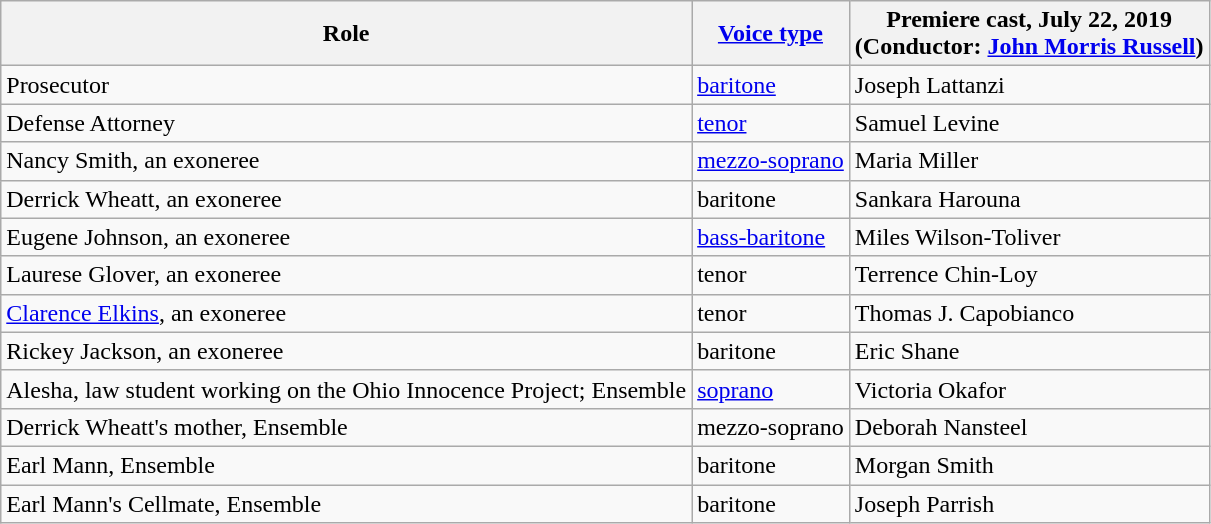<table class="wikitable">
<tr>
<th>Role</th>
<th><a href='#'>Voice type</a></th>
<th>Premiere cast, July 22, 2019<br>(Conductor: <a href='#'>John Morris Russell</a>)</th>
</tr>
<tr>
<td>Prosecutor</td>
<td><a href='#'>baritone</a></td>
<td>Joseph Lattanzi </td>
</tr>
<tr>
<td>Defense Attorney</td>
<td><a href='#'>tenor</a></td>
<td>Samuel Levine </td>
</tr>
<tr>
<td>Nancy Smith, an exoneree</td>
<td><a href='#'>mezzo-soprano</a></td>
<td>Maria Miller </td>
</tr>
<tr>
<td>Derrick Wheatt, an exoneree</td>
<td>baritone</td>
<td>Sankara Harouna </td>
</tr>
<tr>
<td>Eugene Johnson, an exoneree</td>
<td><a href='#'>bass-baritone</a></td>
<td>Miles Wilson-Toliver </td>
</tr>
<tr>
<td>Laurese Glover, an exoneree</td>
<td>tenor</td>
<td>Terrence Chin-Loy </td>
</tr>
<tr>
<td><a href='#'>Clarence Elkins</a>, an exoneree</td>
<td>tenor</td>
<td>Thomas J. Capobianco </td>
</tr>
<tr>
<td>Rickey Jackson, an exoneree</td>
<td>baritone</td>
<td>Eric Shane </td>
</tr>
<tr>
<td>Alesha, law student working on the Ohio Innocence Project; Ensemble</td>
<td><a href='#'>soprano</a></td>
<td>Victoria Okafor </td>
</tr>
<tr>
<td>Derrick Wheatt's mother, Ensemble</td>
<td>mezzo-soprano</td>
<td>Deborah Nansteel </td>
</tr>
<tr>
<td>Earl Mann, Ensemble</td>
<td>baritone</td>
<td>Morgan Smith </td>
</tr>
<tr>
<td>Earl Mann's Cellmate, Ensemble</td>
<td>baritone</td>
<td>Joseph Parrish </td>
</tr>
</table>
